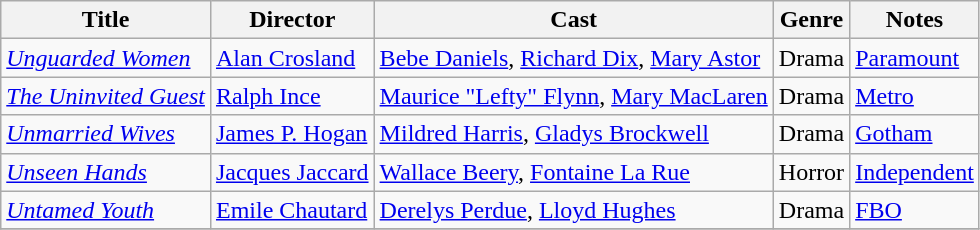<table class="wikitable">
<tr>
<th>Title</th>
<th>Director</th>
<th>Cast</th>
<th>Genre</th>
<th>Notes</th>
</tr>
<tr>
<td><em><a href='#'>Unguarded Women</a></em></td>
<td><a href='#'>Alan Crosland</a></td>
<td><a href='#'>Bebe Daniels</a>, <a href='#'>Richard Dix</a>, <a href='#'>Mary Astor</a></td>
<td>Drama</td>
<td><a href='#'>Paramount</a></td>
</tr>
<tr>
<td><em><a href='#'>The Uninvited Guest</a></em></td>
<td><a href='#'>Ralph Ince</a></td>
<td><a href='#'>Maurice "Lefty" Flynn</a>, <a href='#'>Mary MacLaren</a></td>
<td>Drama</td>
<td><a href='#'>Metro</a></td>
</tr>
<tr>
<td><em><a href='#'>Unmarried Wives</a></em></td>
<td><a href='#'>James P. Hogan</a></td>
<td><a href='#'>Mildred Harris</a>, <a href='#'>Gladys Brockwell</a></td>
<td>Drama</td>
<td><a href='#'>Gotham</a></td>
</tr>
<tr>
<td><em><a href='#'>Unseen Hands</a></em></td>
<td><a href='#'>Jacques Jaccard</a></td>
<td><a href='#'>Wallace Beery</a>, <a href='#'>Fontaine La Rue</a></td>
<td>Horror</td>
<td><a href='#'>Independent</a></td>
</tr>
<tr>
<td><em><a href='#'>Untamed Youth</a></em></td>
<td><a href='#'>Emile Chautard</a></td>
<td><a href='#'>Derelys Perdue</a>, <a href='#'>Lloyd Hughes</a></td>
<td>Drama</td>
<td><a href='#'>FBO</a></td>
</tr>
<tr>
</tr>
</table>
